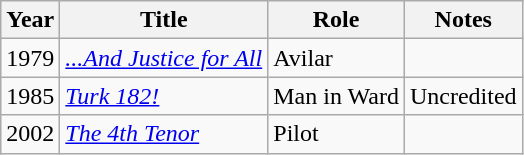<table class="wikitable sortable">
<tr>
<th>Year</th>
<th>Title</th>
<th>Role</th>
<th class = "unsortable">Notes</th>
</tr>
<tr>
<td>1979</td>
<td><em><a href='#'>...And Justice for All</a></em></td>
<td>Avilar</td>
<td></td>
</tr>
<tr>
<td>1985</td>
<td><em><a href='#'>Turk 182!</a></em></td>
<td>Man in Ward</td>
<td>Uncredited</td>
</tr>
<tr>
<td>2002</td>
<td><em><a href='#'>The 4th Tenor</a></em></td>
<td>Pilot</td>
<td></td>
</tr>
</table>
